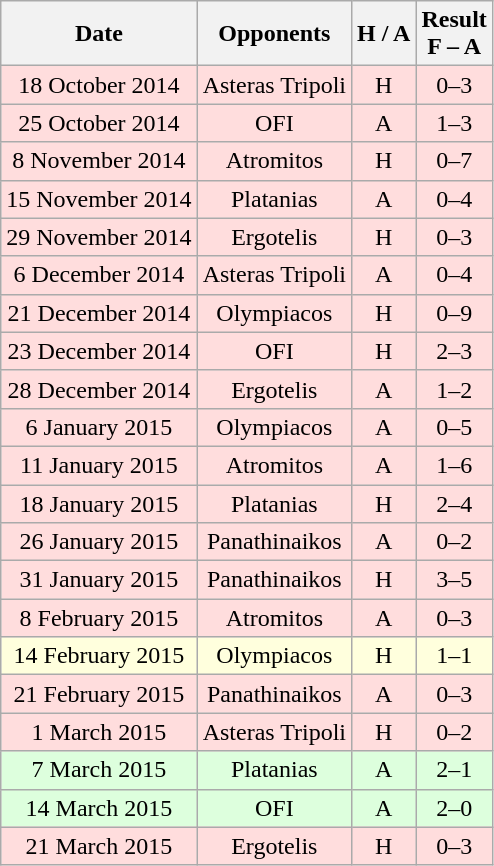<table class="wikitable" style="text-align:center">
<tr>
<th>Date</th>
<th>Opponents</th>
<th>H / A</th>
<th>Result<br>F – A</th>
</tr>
<tr bgcolor="#ffdddd">
<td>18 October 2014</td>
<td>Asteras Tripoli</td>
<td>H</td>
<td>0–3</td>
</tr>
<tr bgcolor="#ffdddd">
<td>25 October 2014</td>
<td>OFI</td>
<td>A</td>
<td>1–3</td>
</tr>
<tr bgcolor="#ffdddd">
<td>8 November 2014</td>
<td>Atromitos</td>
<td>H</td>
<td>0–7</td>
</tr>
<tr bgcolor="#ffdddd">
<td>15 November 2014</td>
<td>Platanias</td>
<td>A</td>
<td>0–4</td>
</tr>
<tr bgcolor="#ffdddd">
<td>29 November 2014</td>
<td>Ergotelis</td>
<td>H</td>
<td>0–3</td>
</tr>
<tr bgcolor="#ffdddd">
<td>6 December 2014</td>
<td>Asteras Tripoli</td>
<td>A</td>
<td>0–4</td>
</tr>
<tr bgcolor="#ffdddd">
<td>21 December 2014</td>
<td>Olympiacos</td>
<td>H</td>
<td>0–9</td>
</tr>
<tr bgcolor="#ffdddd">
<td>23 December 2014</td>
<td>OFI</td>
<td>H</td>
<td>2–3</td>
</tr>
<tr bgcolor="#ffdddd">
<td>28 December 2014</td>
<td>Ergotelis</td>
<td>A</td>
<td>1–2</td>
</tr>
<tr bgcolor="#ffdddd">
<td>6 January 2015</td>
<td>Olympiacos</td>
<td>A</td>
<td>0–5</td>
</tr>
<tr bgcolor="#ffdddd">
<td>11 January 2015</td>
<td>Atromitos</td>
<td>A</td>
<td>1–6</td>
</tr>
<tr bgcolor="#ffdddd">
<td>18 January 2015</td>
<td>Platanias</td>
<td>H</td>
<td>2–4</td>
</tr>
<tr bgcolor="#ffdddd">
<td>26 January 2015</td>
<td>Panathinaikos</td>
<td>A</td>
<td>0–2</td>
</tr>
<tr bgcolor="#ffdddd">
<td>31 January 2015</td>
<td>Panathinaikos</td>
<td>H</td>
<td>3–5</td>
</tr>
<tr bgcolor="#ffdddd">
<td>8 February 2015</td>
<td>Atromitos</td>
<td>A</td>
<td>0–3</td>
</tr>
<tr bgcolor="#ffffdd">
<td>14 February 2015</td>
<td>Olympiacos</td>
<td>H</td>
<td>1–1</td>
</tr>
<tr bgcolor="#ffdddd">
<td>21 February 2015</td>
<td>Panathinaikos</td>
<td>A</td>
<td>0–3</td>
</tr>
<tr bgcolor="#ffdddd">
<td>1 March 2015</td>
<td>Asteras Tripoli</td>
<td>H</td>
<td>0–2</td>
</tr>
<tr bgcolor="#ddffdd">
<td>7 March 2015</td>
<td>Platanias</td>
<td>A</td>
<td>2–1</td>
</tr>
<tr bgcolor="#ddffdd">
<td>14 March 2015</td>
<td>OFI</td>
<td>A</td>
<td>2–0</td>
</tr>
<tr bgcolor="#ffdddd">
<td>21 March 2015</td>
<td>Ergotelis</td>
<td>H</td>
<td>0–3</td>
</tr>
</table>
